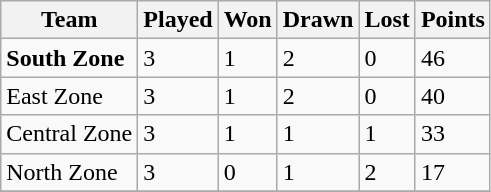<table class="wikitable">
<tr>
<th>Team</th>
<th>Played</th>
<th>Won</th>
<th>Drawn</th>
<th>Lost</th>
<th>Points</th>
</tr>
<tr>
<td><strong>South Zone</strong></td>
<td>3</td>
<td>1</td>
<td>2</td>
<td>0</td>
<td>46</td>
</tr>
<tr>
<td>East Zone</td>
<td>3</td>
<td>1</td>
<td>2</td>
<td>0</td>
<td>40</td>
</tr>
<tr>
<td>Central Zone</td>
<td>3</td>
<td>1</td>
<td>1</td>
<td>1</td>
<td>33</td>
</tr>
<tr>
<td>North Zone</td>
<td>3</td>
<td>0</td>
<td>1</td>
<td>2</td>
<td>17</td>
</tr>
<tr>
</tr>
</table>
